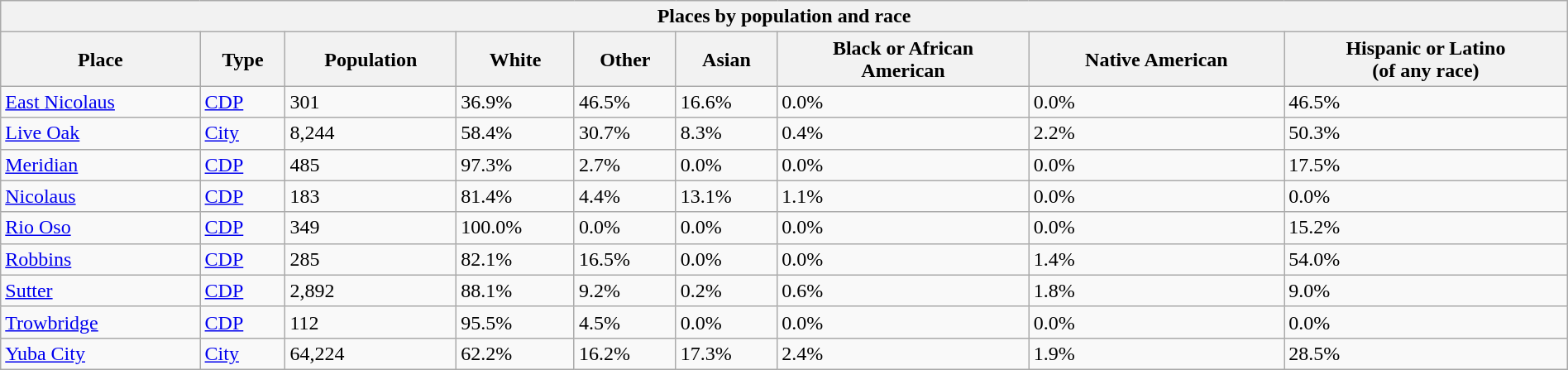<table class="wikitable collapsible collapsed sortable" style="width: 100%;">
<tr>
<th colspan=9>Places by population and race</th>
</tr>
<tr>
<th>Place</th>
<th>Type</th>
<th data-sort-type="number">Population</th>
<th data-sort-type="number">White</th>
<th data-sort-type="number">Other<br></th>
<th data-sort-type="number">Asian</th>
<th data-sort-type="number">Black or African<br>American</th>
<th data-sort-type="number">Native American<br></th>
<th data-sort-type="number">Hispanic or Latino<br>(of any race)</th>
</tr>
<tr>
<td><a href='#'>East Nicolaus</a></td>
<td><a href='#'>CDP</a></td>
<td>301</td>
<td>36.9%</td>
<td>46.5%</td>
<td>16.6%</td>
<td>0.0%</td>
<td>0.0%</td>
<td>46.5%</td>
</tr>
<tr>
<td><a href='#'>Live Oak</a></td>
<td><a href='#'>City</a></td>
<td>8,244</td>
<td>58.4%</td>
<td>30.7%</td>
<td>8.3%</td>
<td>0.4%</td>
<td>2.2%</td>
<td>50.3%</td>
</tr>
<tr>
<td><a href='#'>Meridian</a></td>
<td><a href='#'>CDP</a></td>
<td>485</td>
<td>97.3%</td>
<td>2.7%</td>
<td>0.0%</td>
<td>0.0%</td>
<td>0.0%</td>
<td>17.5%</td>
</tr>
<tr>
<td><a href='#'>Nicolaus</a></td>
<td><a href='#'>CDP</a></td>
<td>183</td>
<td>81.4%</td>
<td>4.4%</td>
<td>13.1%</td>
<td>1.1%</td>
<td>0.0%</td>
<td>0.0%</td>
</tr>
<tr>
<td><a href='#'>Rio Oso</a></td>
<td><a href='#'>CDP</a></td>
<td>349</td>
<td>100.0%</td>
<td>0.0%</td>
<td>0.0%</td>
<td>0.0%</td>
<td>0.0%</td>
<td>15.2%</td>
</tr>
<tr>
<td><a href='#'>Robbins</a></td>
<td><a href='#'>CDP</a></td>
<td>285</td>
<td>82.1%</td>
<td>16.5%</td>
<td>0.0%</td>
<td>0.0%</td>
<td>1.4%</td>
<td>54.0%</td>
</tr>
<tr>
<td><a href='#'>Sutter</a></td>
<td><a href='#'>CDP</a></td>
<td>2,892</td>
<td>88.1%</td>
<td>9.2%</td>
<td>0.2%</td>
<td>0.6%</td>
<td>1.8%</td>
<td>9.0%</td>
</tr>
<tr>
<td><a href='#'>Trowbridge</a></td>
<td><a href='#'>CDP</a></td>
<td>112</td>
<td>95.5%</td>
<td>4.5%</td>
<td>0.0%</td>
<td>0.0%</td>
<td>0.0%</td>
<td>0.0%</td>
</tr>
<tr>
<td><a href='#'>Yuba City</a></td>
<td><a href='#'>City</a></td>
<td>64,224</td>
<td>62.2%</td>
<td>16.2%</td>
<td>17.3%</td>
<td>2.4%</td>
<td>1.9%</td>
<td>28.5%</td>
</tr>
</table>
